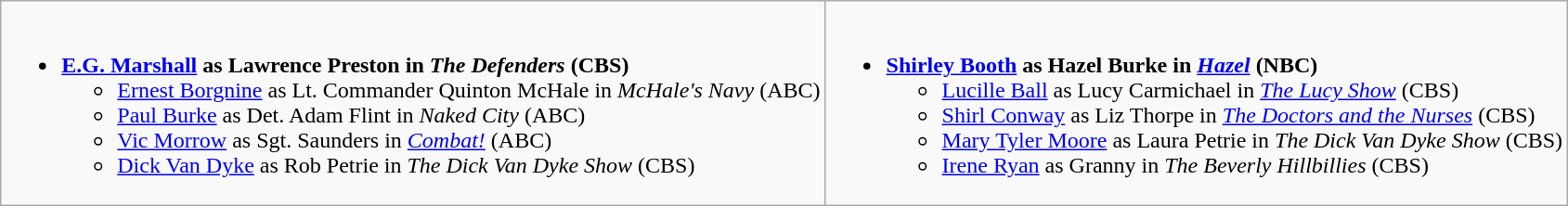<table class="wikitable">
<tr>
<td style="vertical-align:top;"><br><ul><li><strong><a href='#'>E.G. Marshall</a> as Lawrence Preston in <em>The Defenders</em> (CBS)</strong><ul><li><a href='#'>Ernest Borgnine</a> as Lt. Commander Quinton McHale in <em>McHale's Navy</em> (ABC)</li><li><a href='#'>Paul Burke</a> as Det. Adam Flint in <em>Naked City</em> (ABC)</li><li><a href='#'>Vic Morrow</a> as Sgt. Saunders in <em><a href='#'>Combat!</a></em> (ABC)</li><li><a href='#'>Dick Van Dyke</a> as Rob Petrie in <em>The Dick Van Dyke Show</em> (CBS)</li></ul></li></ul></td>
<td style="vertical-align:top;"><br><ul><li><strong><a href='#'>Shirley Booth</a> as Hazel Burke in <em><a href='#'>Hazel</a></em> (NBC)</strong><ul><li><a href='#'>Lucille Ball</a> as Lucy Carmichael in <em><a href='#'>The Lucy Show</a></em> (CBS)</li><li><a href='#'>Shirl Conway</a> as Liz Thorpe in <em><a href='#'>The Doctors and the Nurses</a></em> (CBS)</li><li><a href='#'>Mary Tyler Moore</a> as Laura Petrie in <em>The Dick Van Dyke Show</em> (CBS)</li><li><a href='#'>Irene Ryan</a> as Granny in <em>The Beverly Hillbillies</em> (CBS)</li></ul></li></ul></td>
</tr>
</table>
